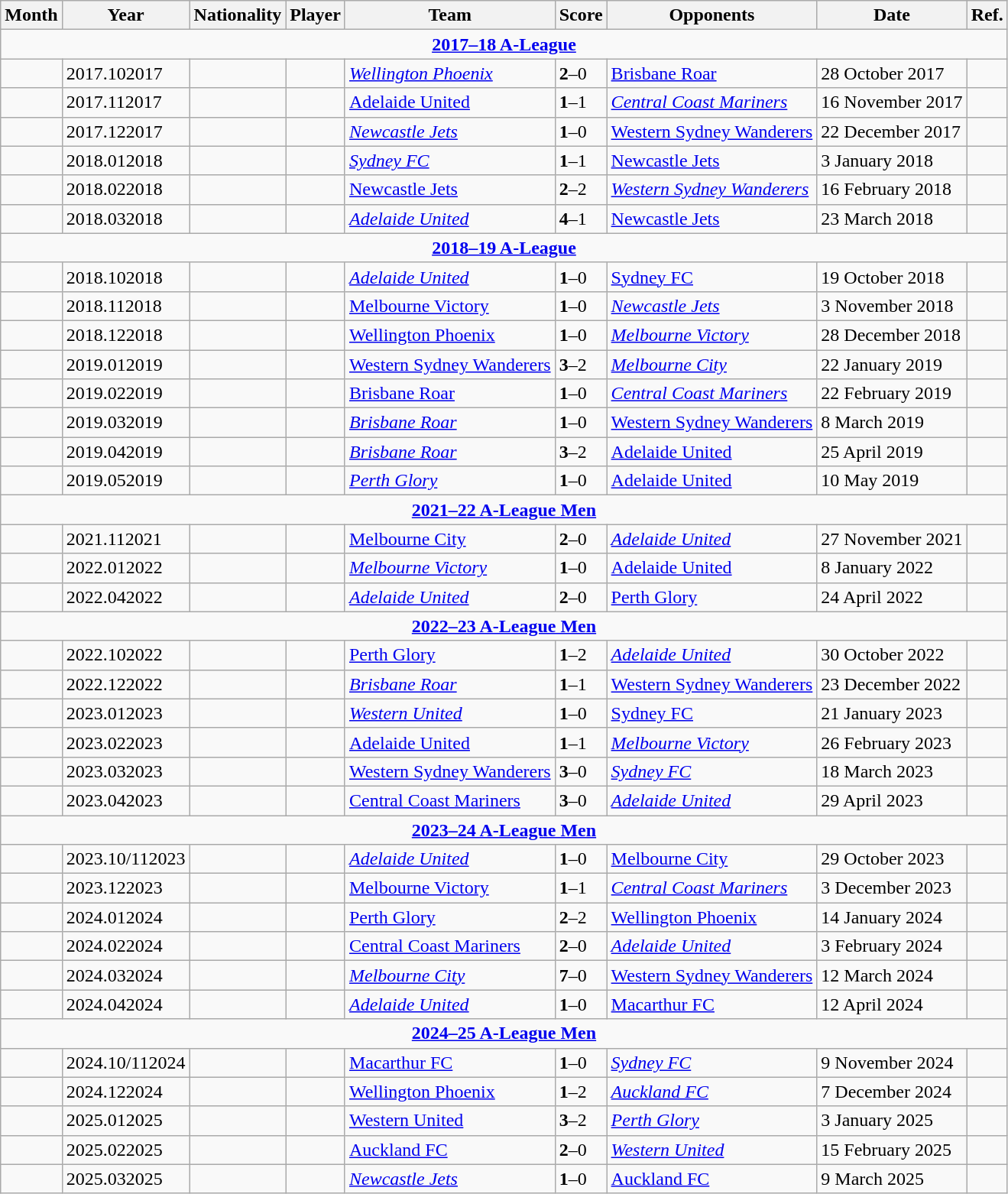<table class="wikitable sortable">
<tr>
<th>Month</th>
<th>Year</th>
<th>Nationality</th>
<th>Player</th>
<th>Team</th>
<th class="unsortable">Score</th>
<th>Opponents</th>
<th>Date</th>
<th class="unsortable">Ref.</th>
</tr>
<tr>
<td colspan=9 align=center><strong><a href='#'>2017–18 A-League</a></strong></td>
</tr>
<tr>
<td></td>
<td><span>2017.10</span>2017</td>
<td></td>
<td></td>
<td><em><a href='#'>Wellington Phoenix</a></em></td>
<td><strong>2</strong>–0</td>
<td><a href='#'>Brisbane Roar</a></td>
<td>28 October 2017</td>
<td></td>
</tr>
<tr>
<td></td>
<td><span>2017.11</span>2017</td>
<td></td>
<td></td>
<td><a href='#'>Adelaide United</a></td>
<td><strong>1</strong>–1</td>
<td><em><a href='#'>Central Coast Mariners</a></em></td>
<td>16 November 2017</td>
<td></td>
</tr>
<tr>
<td></td>
<td><span>2017.12</span>2017</td>
<td></td>
<td></td>
<td><em><a href='#'>Newcastle Jets</a></em></td>
<td><strong>1</strong>–0</td>
<td><a href='#'>Western Sydney Wanderers</a></td>
<td>22 December 2017</td>
<td></td>
</tr>
<tr>
<td></td>
<td><span>2018.01</span>2018</td>
<td></td>
<td></td>
<td><em><a href='#'>Sydney FC</a></em></td>
<td><strong>1</strong>–1</td>
<td><a href='#'>Newcastle Jets</a></td>
<td>3 January 2018</td>
<td></td>
</tr>
<tr>
<td></td>
<td><span>2018.02</span>2018</td>
<td></td>
<td></td>
<td><a href='#'>Newcastle Jets</a></td>
<td><strong>2</strong>–2</td>
<td><em><a href='#'>Western Sydney Wanderers</a></em></td>
<td>16 February 2018</td>
<td></td>
</tr>
<tr>
<td></td>
<td><span>2018.03</span>2018</td>
<td></td>
<td></td>
<td><em><a href='#'>Adelaide United</a></em></td>
<td><strong>4</strong>–1</td>
<td><a href='#'>Newcastle Jets</a></td>
<td>23 March 2018</td>
<td></td>
</tr>
<tr>
<td colspan=9 align=center><strong><a href='#'>2018–19 A-League</a></strong></td>
</tr>
<tr>
<td></td>
<td><span>2018.10</span>2018</td>
<td></td>
<td></td>
<td><em><a href='#'>Adelaide United</a></em></td>
<td><strong>1</strong>–0</td>
<td><a href='#'>Sydney FC</a></td>
<td>19 October 2018</td>
<td></td>
</tr>
<tr>
<td></td>
<td><span>2018.11</span>2018</td>
<td></td>
<td></td>
<td><a href='#'>Melbourne Victory</a></td>
<td><strong>1</strong>–0</td>
<td><em><a href='#'>Newcastle Jets</a></em></td>
<td>3 November 2018</td>
<td></td>
</tr>
<tr>
<td></td>
<td><span>2018.12</span>2018</td>
<td></td>
<td></td>
<td><a href='#'>Wellington Phoenix</a></td>
<td><strong>1</strong>–0</td>
<td><em><a href='#'>Melbourne Victory</a></em></td>
<td>28 December 2018</td>
<td></td>
</tr>
<tr>
<td></td>
<td><span>2019.01</span>2019</td>
<td></td>
<td></td>
<td><a href='#'>Western Sydney Wanderers</a></td>
<td><strong>3</strong>–2</td>
<td><em><a href='#'>Melbourne City</a></em></td>
<td>22 January 2019</td>
<td></td>
</tr>
<tr>
<td></td>
<td><span>2019.02</span>2019</td>
<td></td>
<td></td>
<td><a href='#'>Brisbane Roar</a></td>
<td><strong>1</strong>–0</td>
<td><em><a href='#'>Central Coast Mariners</a></em></td>
<td>22 February 2019</td>
<td></td>
</tr>
<tr>
<td></td>
<td><span>2019.03</span>2019</td>
<td></td>
<td></td>
<td><em><a href='#'>Brisbane Roar</a></em></td>
<td><strong>1</strong>–0</td>
<td><a href='#'>Western Sydney Wanderers</a></td>
<td>8 March 2019</td>
<td></td>
</tr>
<tr>
<td></td>
<td><span>2019.04</span>2019</td>
<td></td>
<td> </td>
<td><em><a href='#'>Brisbane Roar</a></em></td>
<td><strong>3</strong>–2</td>
<td><a href='#'>Adelaide United</a></td>
<td>25 April 2019</td>
<td></td>
</tr>
<tr>
<td></td>
<td><span>2019.05</span>2019</td>
<td></td>
<td></td>
<td><em><a href='#'>Perth Glory</a></em></td>
<td><strong>1</strong>–0</td>
<td><a href='#'>Adelaide United</a></td>
<td>10 May 2019</td>
<td></td>
</tr>
<tr>
<td colspan=9 align=center><strong><a href='#'>2021–22 A-League Men</a></strong></td>
</tr>
<tr>
<td></td>
<td><span>2021.11</span>2021</td>
<td></td>
<td> </td>
<td><a href='#'>Melbourne City</a></td>
<td><strong>2</strong>–0</td>
<td><em><a href='#'>Adelaide United</a></em></td>
<td>27 November 2021</td>
<td></td>
</tr>
<tr>
<td></td>
<td><span>2022.01</span>2022</td>
<td></td>
<td></td>
<td><em><a href='#'>Melbourne Victory</a></em></td>
<td><strong>1</strong>–0</td>
<td><a href='#'>Adelaide United</a></td>
<td>8 January 2022</td>
<td></td>
</tr>
<tr>
<td></td>
<td><span>2022.04</span>2022</td>
<td></td>
<td></td>
<td><em><a href='#'>Adelaide United</a></em></td>
<td><strong>2</strong>–0</td>
<td><a href='#'>Perth Glory</a></td>
<td>24 April 2022</td>
<td></td>
</tr>
<tr>
<td colspan=9 align=center><strong><a href='#'>2022–23 A-League Men</a></strong></td>
</tr>
<tr>
<td></td>
<td><span>2022.10</span>2022</td>
<td></td>
<td></td>
<td><a href='#'>Perth Glory</a></td>
<td><strong>1</strong>–2</td>
<td><em><a href='#'>Adelaide United</a></em></td>
<td>30 October 2022</td>
<td></td>
</tr>
<tr>
<td></td>
<td><span>2022.12</span>2022</td>
<td></td>
<td></td>
<td><em><a href='#'>Brisbane Roar</a></em></td>
<td><strong>1</strong>–1</td>
<td><a href='#'>Western Sydney Wanderers</a></td>
<td>23 December 2022</td>
<td></td>
</tr>
<tr>
<td></td>
<td><span>2023.01</span>2023</td>
<td></td>
<td></td>
<td><em><a href='#'>Western United</a></em></td>
<td><strong>1</strong>–0</td>
<td><a href='#'>Sydney FC</a></td>
<td>21 January 2023</td>
<td></td>
</tr>
<tr>
<td></td>
<td><span>2023.02</span>2023</td>
<td></td>
<td> </td>
<td><a href='#'>Adelaide United</a></td>
<td><strong>1</strong>–1</td>
<td><em><a href='#'>Melbourne Victory</a></em></td>
<td>26 February 2023</td>
<td></td>
</tr>
<tr>
<td></td>
<td><span>2023.03</span>2023</td>
<td></td>
<td></td>
<td><a href='#'>Western Sydney Wanderers</a></td>
<td><strong>3</strong>–0</td>
<td><em><a href='#'>Sydney FC</a></em></td>
<td>18 March 2023</td>
<td></td>
</tr>
<tr>
<td></td>
<td><span>2023.04</span>2023</td>
<td></td>
<td></td>
<td><a href='#'>Central Coast Mariners</a></td>
<td><strong>3</strong>–0</td>
<td><em><a href='#'>Adelaide United</a></em></td>
<td>29 April 2023</td>
<td></td>
</tr>
<tr>
<td colspan=9 align=center><strong><a href='#'>2023–24 A-League Men</a></strong></td>
</tr>
<tr>
<td></td>
<td><span>2023.10/11</span>2023</td>
<td></td>
<td> </td>
<td><em><a href='#'>Adelaide United</a></em></td>
<td><strong>1</strong>–0</td>
<td><a href='#'>Melbourne City</a></td>
<td>29 October 2023</td>
<td></td>
</tr>
<tr>
<td></td>
<td><span>2023.12</span>2023</td>
<td></td>
<td></td>
<td><a href='#'>Melbourne Victory</a></td>
<td><strong>1</strong>–1</td>
<td><em><a href='#'>Central Coast Mariners</a></em></td>
<td>3 December 2023</td>
<td></td>
</tr>
<tr>
<td></td>
<td><span>2024.01</span>2024</td>
<td></td>
<td></td>
<td><a href='#'>Perth Glory</a></td>
<td><strong>2</strong>–2</td>
<td><a href='#'>Wellington Phoenix</a></td>
<td>14 January 2024</td>
<td></td>
</tr>
<tr>
<td></td>
<td><span>2024.02</span>2024</td>
<td></td>
<td></td>
<td><a href='#'>Central Coast Mariners</a></td>
<td><strong>2</strong>–0</td>
<td><em><a href='#'>Adelaide United</a></em></td>
<td>3 February 2024</td>
<td></td>
</tr>
<tr>
<td></td>
<td><span>2024.03</span>2024</td>
<td></td>
<td> </td>
<td><em><a href='#'>Melbourne City</a></em></td>
<td><strong>7</strong>–0</td>
<td><a href='#'>Western Sydney Wanderers</a></td>
<td>12 March 2024</td>
<td></td>
</tr>
<tr>
<td></td>
<td><span>2024.04</span>2024</td>
<td></td>
<td> </td>
<td><em><a href='#'>Adelaide United</a></em></td>
<td><strong>1</strong>–0</td>
<td><a href='#'>Macarthur FC</a></td>
<td>12 April 2024</td>
<td></td>
</tr>
<tr>
<td colspan=9 align=center><strong><a href='#'>2024–25 A-League Men</a></strong></td>
</tr>
<tr>
<td></td>
<td><span>2024.10/11</span>2024</td>
<td></td>
<td></td>
<td><a href='#'>Macarthur FC</a></td>
<td><strong>1</strong>–0</td>
<td><em><a href='#'>Sydney FC</a></em></td>
<td>9 November 2024</td>
<td></td>
</tr>
<tr>
<td></td>
<td><span>2024.12</span>2024</td>
<td></td>
<td></td>
<td><a href='#'>Wellington Phoenix</a></td>
<td><strong>1</strong>–2</td>
<td><em><a href='#'>Auckland FC</a></em></td>
<td>7 December 2024</td>
<td></td>
</tr>
<tr>
<td></td>
<td><span>2025.01</span>2025</td>
<td></td>
<td></td>
<td><a href='#'>Western United</a></td>
<td><strong>3</strong>–2</td>
<td><em><a href='#'>Perth Glory</a></em></td>
<td>3 January 2025</td>
<td></td>
</tr>
<tr>
<td></td>
<td><span>2025.02</span>2025</td>
<td></td>
<td></td>
<td><a href='#'>Auckland FC</a></td>
<td><strong>2</strong>–0</td>
<td><em><a href='#'>Western United</a></em></td>
<td>15 February 2025</td>
<td></td>
</tr>
<tr>
<td></td>
<td><span>2025.03</span>2025</td>
<td></td>
<td></td>
<td><em><a href='#'>Newcastle Jets</a></em></td>
<td><strong>1</strong>–0</td>
<td><a href='#'>Auckland FC</a></td>
<td>9 March 2025</td>
<td></td>
</tr>
</table>
